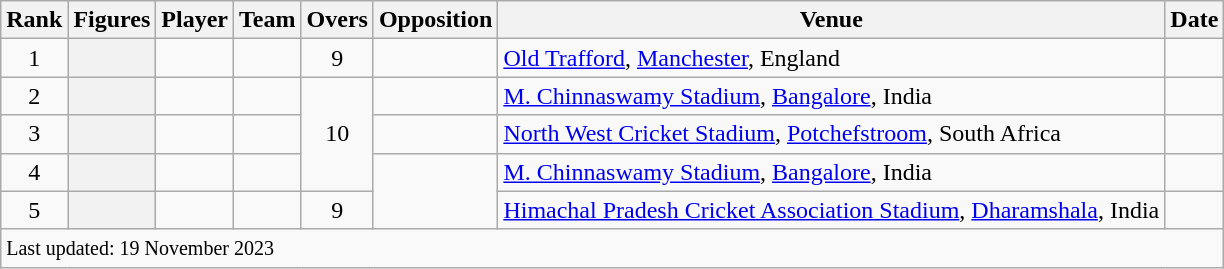<table class="wikitable plainrowheaders sortable">
<tr>
<th scope=col>Rank</th>
<th scope=col>Figures</th>
<th scope=col>Player</th>
<th scope=col>Team</th>
<th scope=col>Overs</th>
<th scope=col>Opposition</th>
<th scope=col>Venue</th>
<th scope=col>Date</th>
</tr>
<tr>
<td align=center>1</td>
<th scope=row style=text-align:center;></th>
<td></td>
<td></td>
<td align=center>9</td>
<td></td>
<td><a href='#'>Old Trafford</a>, <a href='#'>Manchester</a>, England</td>
<td><a href='#'></a></td>
</tr>
<tr>
<td align=center>2</td>
<th scope=row style=text-align:center;></th>
<td></td>
<td></td>
<td align=center rowspan=3>10</td>
<td></td>
<td><a href='#'>M. Chinnaswamy Stadium</a>, <a href='#'>Bangalore</a>, India</td>
<td><a href='#'></a></td>
</tr>
<tr>
<td align=center>3</td>
<th scope=row style=text-align:center;></th>
<td></td>
<td></td>
<td></td>
<td><a href='#'>North West Cricket Stadium</a>, <a href='#'>Potchefstroom</a>, South Africa</td>
<td><a href='#'></a></td>
</tr>
<tr>
<td align=center>4</td>
<th scope=row style=text-align:center;></th>
<td></td>
<td></td>
<td rowspan=2></td>
<td><a href='#'>M. Chinnaswamy Stadium</a>, <a href='#'>Bangalore</a>, India</td>
<td><a href='#'></a></td>
</tr>
<tr>
<td align=center>5</td>
<th scope=row style=text-align:center;></th>
<td></td>
<td></td>
<td align=center>9</td>
<td><a href='#'>Himachal Pradesh Cricket Association Stadium</a>, <a href='#'>Dharamshala</a>, India</td>
<td><a href='#'></a></td>
</tr>
<tr class=sortbottom>
<td colspan=8><small>Last updated: 19 November 2023</small></td>
</tr>
</table>
